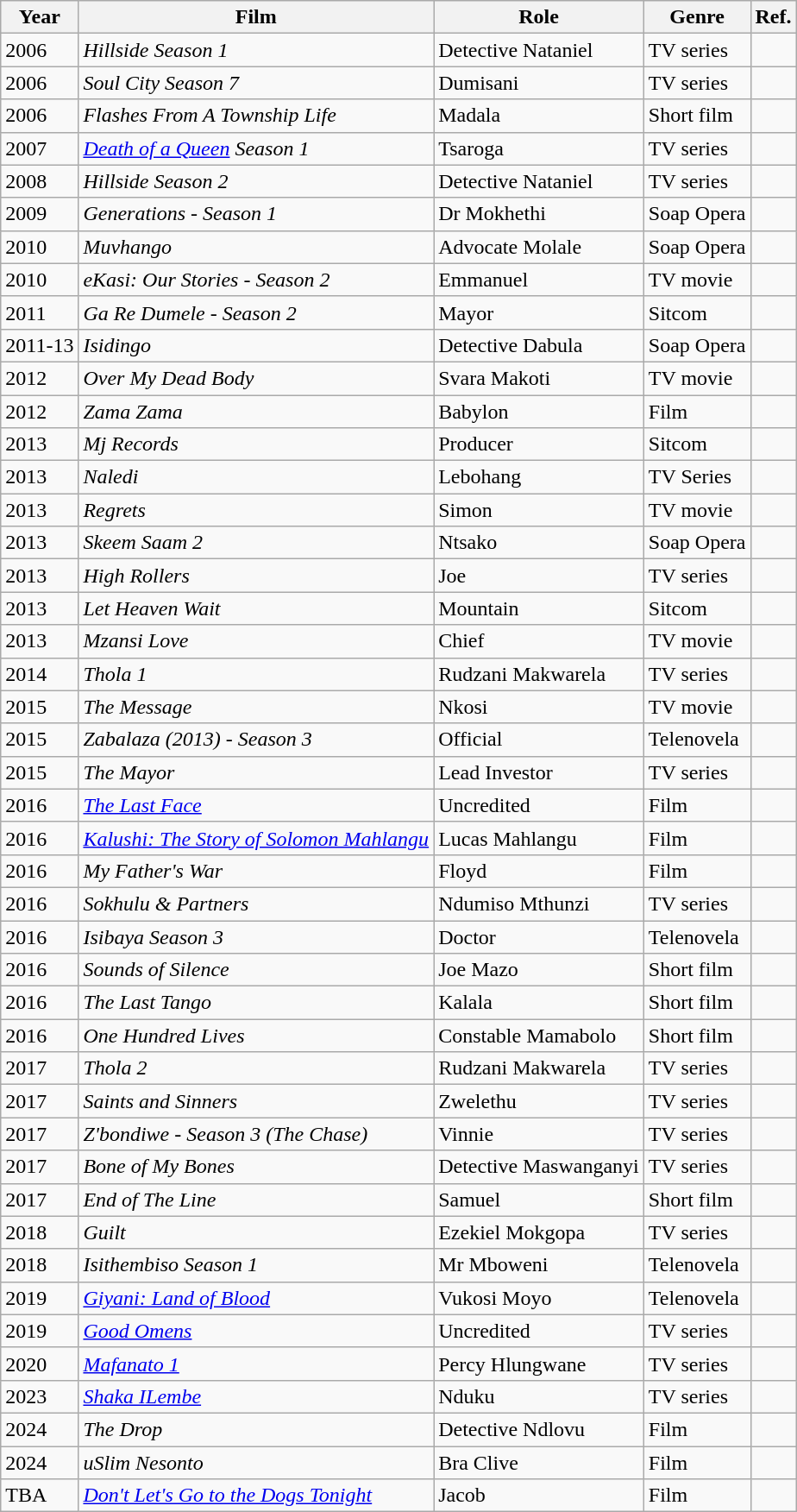<table class="wikitable">
<tr>
<th>Year</th>
<th>Film</th>
<th>Role</th>
<th>Genre</th>
<th>Ref.</th>
</tr>
<tr>
<td>2006</td>
<td><em>Hillside Season 1</em></td>
<td>Detective Nataniel</td>
<td>TV series</td>
<td></td>
</tr>
<tr>
<td>2006</td>
<td><em>Soul City Season 7</em></td>
<td>Dumisani</td>
<td>TV series</td>
<td></td>
</tr>
<tr>
<td>2006</td>
<td><em>Flashes From A Township Life</em></td>
<td>Madala</td>
<td>Short film</td>
<td></td>
</tr>
<tr>
<td>2007</td>
<td><em><a href='#'>Death of a Queen</a> Season 1</em></td>
<td>Tsaroga</td>
<td>TV series</td>
<td></td>
</tr>
<tr>
<td>2008</td>
<td><em>Hillside Season 2</em></td>
<td>Detective Nataniel</td>
<td>TV series</td>
<td></td>
</tr>
<tr>
<td>2009</td>
<td><em>Generations - Season 1</em></td>
<td>Dr Mokhethi</td>
<td>Soap Opera</td>
<td></td>
</tr>
<tr>
<td>2010</td>
<td><em>Muvhango</em></td>
<td>Advocate Molale</td>
<td>Soap Opera</td>
<td></td>
</tr>
<tr>
<td>2010</td>
<td><em>eKasi: Our Stories - Season 2</em></td>
<td>Emmanuel</td>
<td>TV movie</td>
<td></td>
</tr>
<tr>
<td>2011</td>
<td><em>Ga Re Dumele - Season 2</em></td>
<td>Mayor</td>
<td>Sitcom</td>
<td></td>
</tr>
<tr>
<td>2011-13</td>
<td><em>Isidingo</em></td>
<td>Detective Dabula</td>
<td>Soap Opera</td>
<td></td>
</tr>
<tr>
<td>2012</td>
<td><em>Over My Dead Body</em></td>
<td>Svara Makoti</td>
<td>TV movie</td>
<td></td>
</tr>
<tr>
<td>2012</td>
<td><em>Zama Zama</em></td>
<td>Babylon</td>
<td>Film</td>
<td></td>
</tr>
<tr>
<td>2013</td>
<td><em>Mj Records</em></td>
<td>Producer</td>
<td>Sitcom</td>
<td></td>
</tr>
<tr>
<td>2013</td>
<td><em>Naledi</em></td>
<td>Lebohang</td>
<td>TV Series</td>
<td></td>
</tr>
<tr>
<td>2013</td>
<td><em>Regrets</em></td>
<td>Simon</td>
<td>TV movie</td>
<td></td>
</tr>
<tr>
<td>2013</td>
<td><em>Skeem Saam 2</em></td>
<td>Ntsako</td>
<td>Soap Opera</td>
<td></td>
</tr>
<tr>
<td>2013</td>
<td><em>High Rollers</em></td>
<td>Joe</td>
<td>TV series</td>
<td></td>
</tr>
<tr>
<td>2013</td>
<td><em>Let Heaven Wait</em></td>
<td>Mountain</td>
<td>Sitcom</td>
<td></td>
</tr>
<tr>
<td>2013</td>
<td><em>Mzansi Love</em></td>
<td>Chief</td>
<td>TV movie</td>
<td></td>
</tr>
<tr>
<td>2014</td>
<td><em>Thola 1</em></td>
<td>Rudzani Makwarela</td>
<td>TV series</td>
<td></td>
</tr>
<tr>
<td>2015</td>
<td><em>The Message</em></td>
<td>Nkosi</td>
<td>TV movie</td>
<td></td>
</tr>
<tr>
<td>2015</td>
<td><em>Zabalaza (2013) - Season 3</em></td>
<td>Official</td>
<td>Telenovela</td>
<td></td>
</tr>
<tr>
<td>2015</td>
<td><em>The Mayor</em></td>
<td>Lead Investor</td>
<td>TV series</td>
<td></td>
</tr>
<tr>
<td>2016</td>
<td><em><a href='#'>The Last Face</a></em></td>
<td>Uncredited</td>
<td>Film</td>
<td></td>
</tr>
<tr>
<td>2016</td>
<td><em><a href='#'>Kalushi: The Story of Solomon Mahlangu</a></em></td>
<td>Lucas Mahlangu</td>
<td>Film</td>
<td></td>
</tr>
<tr>
<td>2016</td>
<td><em>My Father's War</em></td>
<td>Floyd</td>
<td>Film</td>
<td></td>
</tr>
<tr>
<td>2016</td>
<td><em>Sokhulu & Partners</em></td>
<td>Ndumiso Mthunzi</td>
<td>TV series</td>
<td></td>
</tr>
<tr>
<td>2016</td>
<td><em>Isibaya Season 3</em></td>
<td>Doctor</td>
<td>Telenovela</td>
<td></td>
</tr>
<tr>
<td>2016</td>
<td><em>Sounds of Silence</em></td>
<td>Joe Mazo</td>
<td>Short film</td>
<td></td>
</tr>
<tr>
<td>2016</td>
<td><em>The Last Tango</em></td>
<td>Kalala</td>
<td>Short film</td>
<td></td>
</tr>
<tr>
<td>2016</td>
<td><em>One Hundred Lives</em></td>
<td>Constable Mamabolo</td>
<td>Short film</td>
<td></td>
</tr>
<tr>
<td>2017</td>
<td><em>Thola 2</em></td>
<td>Rudzani Makwarela</td>
<td>TV series</td>
<td></td>
</tr>
<tr>
<td>2017</td>
<td><em>Saints and Sinners</em></td>
<td>Zwelethu</td>
<td>TV series</td>
<td></td>
</tr>
<tr>
<td>2017</td>
<td><em>Z'bondiwe - Season 3 (The Chase)</em></td>
<td>Vinnie</td>
<td>TV series</td>
<td></td>
</tr>
<tr>
<td>2017</td>
<td><em>Bone of My Bones</em></td>
<td>Detective Maswanganyi</td>
<td>TV series</td>
<td></td>
</tr>
<tr>
<td>2017</td>
<td><em>End of The Line</em></td>
<td>Samuel</td>
<td>Short film</td>
<td></td>
</tr>
<tr>
<td>2018</td>
<td><em>Guilt</em></td>
<td>Ezekiel Mokgopa</td>
<td>TV series</td>
<td></td>
</tr>
<tr>
<td>2018</td>
<td><em>Isithembiso Season 1</em></td>
<td>Mr Mboweni</td>
<td>Telenovela</td>
<td></td>
</tr>
<tr>
<td>2019</td>
<td><em><a href='#'>Giyani: Land of Blood</a></em></td>
<td>Vukosi Moyo</td>
<td>Telenovela</td>
<td></td>
</tr>
<tr>
<td>2019</td>
<td><em><a href='#'>Good Omens</a></em></td>
<td>Uncredited</td>
<td>TV series</td>
<td></td>
</tr>
<tr>
<td>2020</td>
<td><em><a href='#'>Mafanato 1</a></em></td>
<td>Percy Hlungwane</td>
<td>TV series</td>
<td></td>
</tr>
<tr>
<td>2023</td>
<td><em><a href='#'>Shaka ILembe</a></em></td>
<td>Nduku</td>
<td>TV series</td>
<td></td>
</tr>
<tr>
<td>2024</td>
<td><em>The Drop</em></td>
<td>Detective Ndlovu</td>
<td>Film</td>
<td></td>
</tr>
<tr>
<td>2024</td>
<td><em>uSlim Nesonto</em></td>
<td>Bra Clive</td>
<td>Film</td>
<td></td>
</tr>
<tr>
<td>TBA</td>
<td><em><a href='#'>Don't Let's Go to the Dogs Tonight</a></em></td>
<td>Jacob</td>
<td>Film</td>
<td></td>
</tr>
</table>
